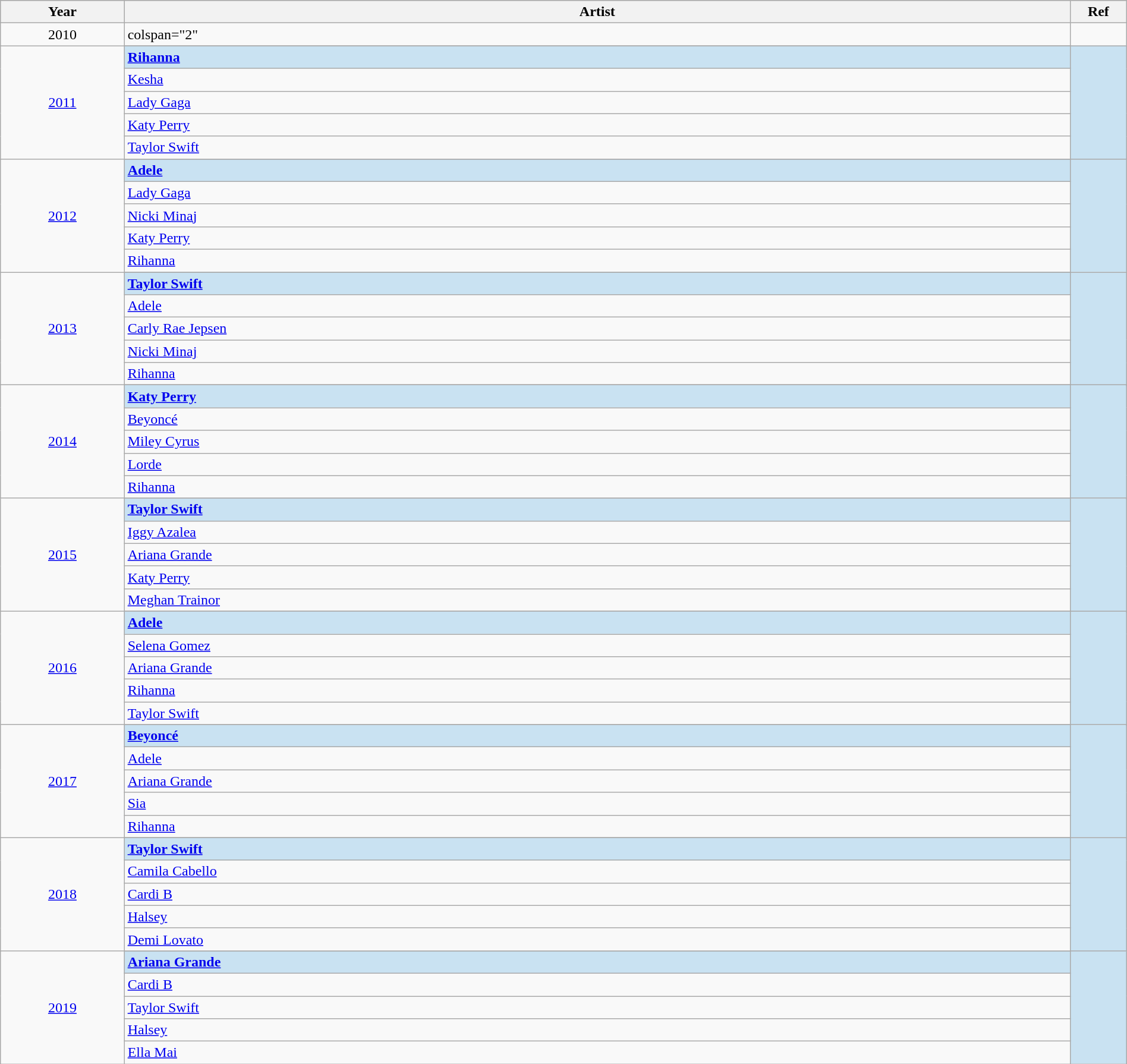<table class="wikitable" style="width:100%;">
<tr style="background:#bebebe;">
<th style="width:11%;">Year</th>
<th style="width:84%;">Artist</th>
<th style="width:5%;">Ref</th>
</tr>
<tr>
<td align="center">2010</td>
<td>colspan="2" </td>
</tr>
<tr>
<td rowspan="6" align="center"><a href='#'>2011</a></td>
</tr>
<tr style="background:#c9e2f2">
<td><strong><a href='#'>Rihanna</a></strong></td>
<td rowspan="6" align="center"></td>
</tr>
<tr>
<td><a href='#'>Kesha</a></td>
</tr>
<tr>
<td><a href='#'>Lady Gaga</a></td>
</tr>
<tr>
<td><a href='#'>Katy Perry</a></td>
</tr>
<tr>
<td><a href='#'>Taylor Swift</a></td>
</tr>
<tr>
<td rowspan="6" align="center"><a href='#'>2012</a></td>
</tr>
<tr style="background:#c9e2f2">
<td><strong><a href='#'>Adele</a></strong></td>
<td rowspan="6" align="center"></td>
</tr>
<tr>
<td><a href='#'>Lady Gaga</a></td>
</tr>
<tr>
<td><a href='#'>Nicki Minaj</a></td>
</tr>
<tr>
<td><a href='#'>Katy Perry</a></td>
</tr>
<tr>
<td><a href='#'>Rihanna</a></td>
</tr>
<tr>
<td rowspan="6" align="center"><a href='#'>2013</a></td>
</tr>
<tr style="background:#c9e2f2">
<td><strong><a href='#'>Taylor Swift</a></strong></td>
<td rowspan="6" align="center"></td>
</tr>
<tr>
<td><a href='#'>Adele</a></td>
</tr>
<tr>
<td><a href='#'>Carly Rae Jepsen</a></td>
</tr>
<tr>
<td><a href='#'>Nicki Minaj</a></td>
</tr>
<tr>
<td><a href='#'>Rihanna</a></td>
</tr>
<tr>
<td rowspan="6" align="center"><a href='#'>2014</a></td>
</tr>
<tr style="background:#c9e2f2">
<td><strong><a href='#'>Katy Perry</a></strong></td>
<td rowspan="6" align="center"></td>
</tr>
<tr>
<td><a href='#'>Beyoncé</a></td>
</tr>
<tr>
<td><a href='#'>Miley Cyrus</a></td>
</tr>
<tr>
<td><a href='#'>Lorde</a></td>
</tr>
<tr>
<td><a href='#'>Rihanna</a></td>
</tr>
<tr>
<td rowspan="6" align="center"><a href='#'>2015</a></td>
</tr>
<tr style="background:#c9e2f2">
<td><strong><a href='#'>Taylor Swift</a></strong></td>
<td rowspan="6" align="center"></td>
</tr>
<tr>
<td><a href='#'>Iggy Azalea</a></td>
</tr>
<tr>
<td><a href='#'>Ariana Grande</a></td>
</tr>
<tr>
<td><a href='#'>Katy Perry</a></td>
</tr>
<tr>
<td><a href='#'>Meghan Trainor</a></td>
</tr>
<tr>
<td rowspan="6" align="center"><a href='#'>2016</a></td>
</tr>
<tr style="background:#c9e2f2">
<td><strong><a href='#'>Adele</a></strong></td>
<td rowspan="6" align="center"></td>
</tr>
<tr>
<td><a href='#'>Selena Gomez</a></td>
</tr>
<tr>
<td><a href='#'>Ariana Grande</a></td>
</tr>
<tr>
<td><a href='#'>Rihanna</a></td>
</tr>
<tr>
<td><a href='#'>Taylor Swift</a></td>
</tr>
<tr>
<td rowspan="6" align="center"><a href='#'>2017</a></td>
</tr>
<tr style="background:#c9e2f2">
<td><strong><a href='#'>Beyoncé</a></strong></td>
<td rowspan="6" align="center"></td>
</tr>
<tr>
<td><a href='#'>Adele</a></td>
</tr>
<tr>
<td><a href='#'>Ariana Grande</a></td>
</tr>
<tr>
<td><a href='#'>Sia</a></td>
</tr>
<tr>
<td><a href='#'>Rihanna</a></td>
</tr>
<tr>
<td rowspan="6" align="center"><a href='#'>2018</a></td>
</tr>
<tr style="background:#c9e2f2">
<td><strong><a href='#'>Taylor Swift</a></strong></td>
<td rowspan="6" align="center"></td>
</tr>
<tr>
<td><a href='#'>Camila Cabello</a></td>
</tr>
<tr>
<td><a href='#'>Cardi B</a></td>
</tr>
<tr>
<td><a href='#'>Halsey</a></td>
</tr>
<tr>
<td><a href='#'>Demi Lovato</a></td>
</tr>
<tr>
<td rowspan="6" align="center"><a href='#'>2019</a></td>
</tr>
<tr style="background:#c9e2f2">
<td><strong><a href='#'>Ariana Grande</a></strong></td>
<td rowspan="5" align="center"></td>
</tr>
<tr>
<td><a href='#'>Cardi B</a></td>
</tr>
<tr>
<td><a href='#'>Taylor Swift</a></td>
</tr>
<tr>
<td><a href='#'>Halsey</a></td>
</tr>
<tr>
<td><a href='#'>Ella Mai</a></td>
</tr>
</table>
